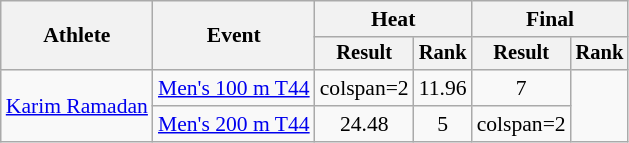<table class="wikitable" style="font-size:90%">
<tr>
<th rowspan="2">Athlete</th>
<th rowspan="2">Event</th>
<th colspan="2">Heat</th>
<th colspan="2">Final</th>
</tr>
<tr style="font-size:95%">
<th>Result</th>
<th>Rank</th>
<th>Result</th>
<th>Rank</th>
</tr>
<tr style="text-align:center">
<td style="text-align:left"  rowspan=2><a href='#'>Karim Ramadan</a></td>
<td style="text-align:left"><a href='#'>Men's 100 m T44</a></td>
<td>colspan=2 </td>
<td>11.96</td>
<td>7</td>
</tr>
<tr style="text-align:center">
<td style="text-align:left"><a href='#'>Men's 200 m T44</a></td>
<td>24.48</td>
<td>5</td>
<td>colspan=2 </td>
</tr>
</table>
